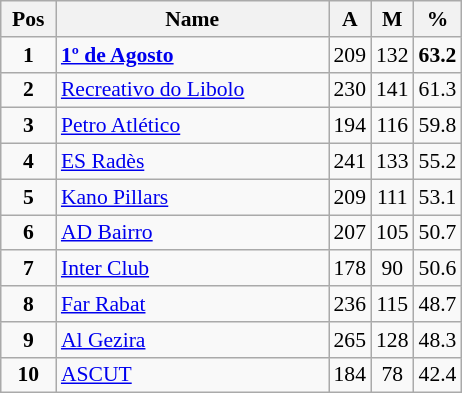<table class="wikitable" style="text-align:center; font-size:90%;">
<tr>
<th width=30px>Pos</th>
<th width=175px>Name</th>
<th width=20px>A</th>
<th width=20px>M</th>
<th width=25px>%</th>
</tr>
<tr>
<td><strong>1</strong></td>
<td align=left> <strong><a href='#'>1º de Agosto</a></strong></td>
<td>209</td>
<td>132</td>
<td><strong>63.2</strong></td>
</tr>
<tr>
<td><strong>2</strong></td>
<td align=left> <a href='#'>Recreativo do Libolo</a></td>
<td>230</td>
<td>141</td>
<td>61.3</td>
</tr>
<tr>
<td><strong>3</strong></td>
<td align=left> <a href='#'>Petro Atlético</a></td>
<td>194</td>
<td>116</td>
<td>59.8</td>
</tr>
<tr>
<td><strong>4</strong></td>
<td align=left> <a href='#'>ES Radès</a></td>
<td>241</td>
<td>133</td>
<td>55.2</td>
</tr>
<tr>
<td><strong>5</strong></td>
<td align=left> <a href='#'>Kano Pillars</a></td>
<td>209</td>
<td>111</td>
<td align=center>53.1</td>
</tr>
<tr>
<td><strong>6</strong></td>
<td align=left> <a href='#'>AD Bairro</a></td>
<td>207</td>
<td>105</td>
<td>50.7</td>
</tr>
<tr>
<td><strong>7</strong></td>
<td align=left> <a href='#'>Inter Club</a></td>
<td>178</td>
<td>90</td>
<td>50.6</td>
</tr>
<tr>
<td><strong>8</strong></td>
<td align=left> <a href='#'>Far Rabat</a></td>
<td>236</td>
<td>115</td>
<td>48.7</td>
</tr>
<tr>
<td><strong>9</strong></td>
<td align=left> <a href='#'>Al Gezira</a></td>
<td>265</td>
<td>128</td>
<td>48.3</td>
</tr>
<tr>
<td><strong>10</strong></td>
<td align=left> <a href='#'>ASCUT</a></td>
<td>184</td>
<td>78</td>
<td>42.4</td>
</tr>
</table>
